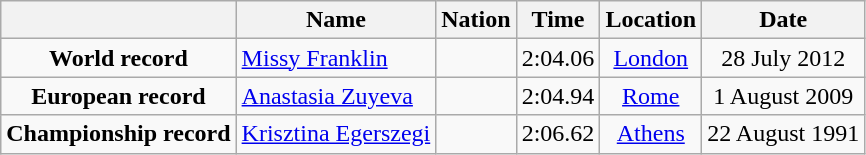<table class=wikitable style=text-align:center>
<tr>
<th></th>
<th>Name</th>
<th>Nation</th>
<th>Time</th>
<th>Location</th>
<th>Date</th>
</tr>
<tr>
<td><strong>World record</strong></td>
<td align=left><a href='#'>Missy Franklin</a></td>
<td align=left></td>
<td align=left>2:04.06</td>
<td><a href='#'>London</a></td>
<td>28 July 2012</td>
</tr>
<tr>
<td><strong>European record</strong></td>
<td align=left><a href='#'>Anastasia Zuyeva</a></td>
<td align=left></td>
<td align=left>2:04.94</td>
<td><a href='#'>Rome</a></td>
<td>1 August 2009</td>
</tr>
<tr>
<td><strong>Championship record</strong></td>
<td align=left><a href='#'>Krisztina Egerszegi</a></td>
<td align=left></td>
<td align=left>2:06.62</td>
<td><a href='#'>Athens</a></td>
<td>22 August 1991</td>
</tr>
</table>
